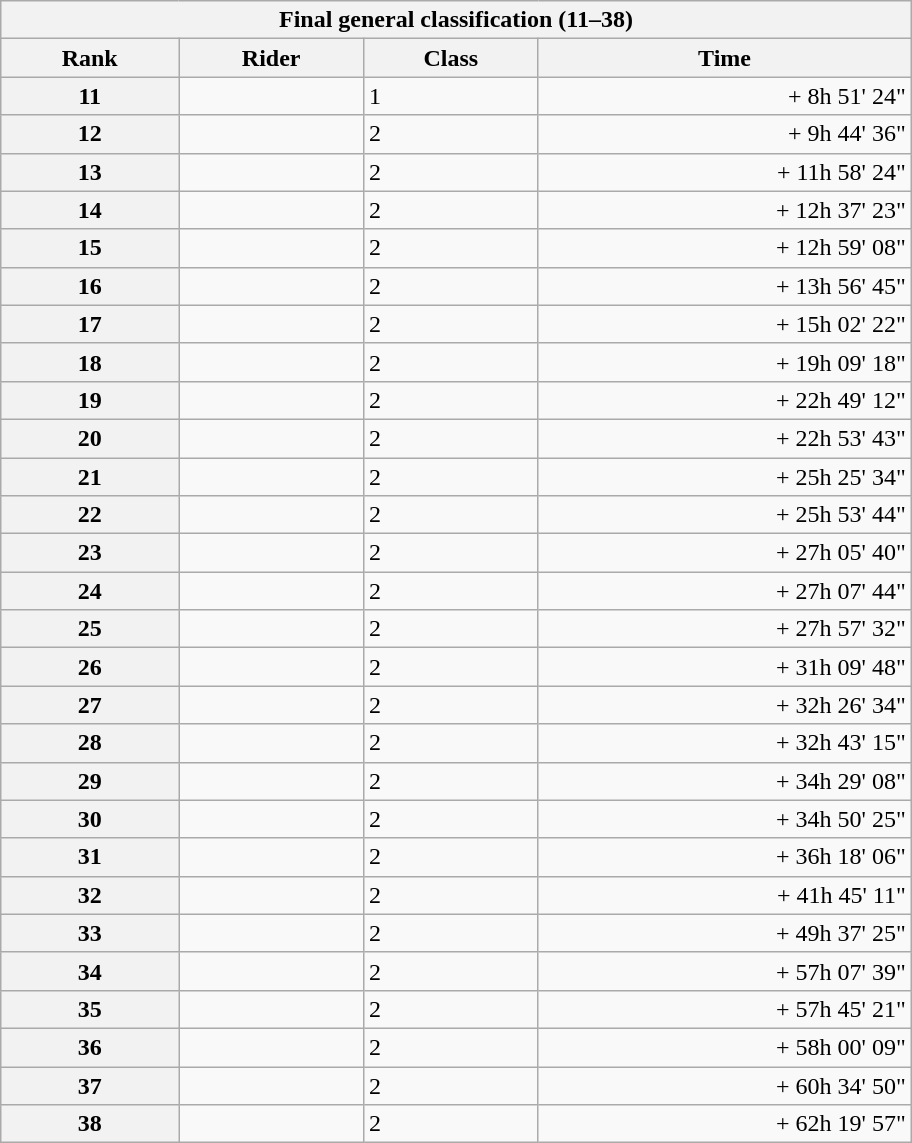<table class="collapsible collapsed wikitable" style="width:38em;margin-top:-1px;">
<tr>
<th scope="col" colspan="4">Final general classification (11–38)</th>
</tr>
<tr>
<th scope="col">Rank</th>
<th scope="col">Rider</th>
<th>Class</th>
<th scope="col">Time</th>
</tr>
<tr>
<th scope="col">11</th>
<td></td>
<td>1</td>
<td style="text-align:right;">+ 8h 51' 24"</td>
</tr>
<tr>
<th scope="col">12</th>
<td></td>
<td>2</td>
<td style="text-align:right;">+ 9h 44' 36"</td>
</tr>
<tr>
<th scope="col">13</th>
<td></td>
<td>2</td>
<td style="text-align:right;">+ 11h 58' 24"</td>
</tr>
<tr>
<th scope="col">14</th>
<td></td>
<td>2</td>
<td style="text-align:right;">+ 12h 37' 23"</td>
</tr>
<tr>
<th scope="col">15</th>
<td></td>
<td>2</td>
<td style="text-align:right;">+ 12h 59' 08"</td>
</tr>
<tr>
<th scope="col">16</th>
<td></td>
<td>2</td>
<td style="text-align:right;">+ 13h 56' 45"</td>
</tr>
<tr>
<th scope="col">17</th>
<td></td>
<td>2</td>
<td style="text-align:right;">+ 15h 02' 22"</td>
</tr>
<tr>
<th scope="col">18</th>
<td></td>
<td>2</td>
<td style="text-align:right;">+ 19h 09' 18"</td>
</tr>
<tr>
<th scope="col">19</th>
<td></td>
<td>2</td>
<td style="text-align:right;">+ 22h 49' 12"</td>
</tr>
<tr>
<th scope="col">20</th>
<td></td>
<td>2</td>
<td style="text-align:right;">+ 22h 53' 43"</td>
</tr>
<tr>
<th scope="col">21</th>
<td></td>
<td>2</td>
<td style="text-align:right;">+ 25h 25' 34"</td>
</tr>
<tr>
<th scope="col">22</th>
<td></td>
<td>2</td>
<td style="text-align:right;">+ 25h 53' 44"</td>
</tr>
<tr>
<th scope="col">23</th>
<td></td>
<td>2</td>
<td style="text-align:right;">+ 27h 05' 40"</td>
</tr>
<tr>
<th scope="col">24</th>
<td></td>
<td>2</td>
<td style="text-align:right;">+ 27h 07' 44"</td>
</tr>
<tr>
<th scope="col">25</th>
<td></td>
<td>2</td>
<td style="text-align:right;">+ 27h 57' 32"</td>
</tr>
<tr>
<th scope="col">26</th>
<td></td>
<td>2</td>
<td style="text-align:right;">+ 31h 09' 48"</td>
</tr>
<tr>
<th scope="col">27</th>
<td></td>
<td>2</td>
<td style="text-align:right;">+ 32h 26' 34"</td>
</tr>
<tr>
<th scope="col">28</th>
<td></td>
<td>2</td>
<td style="text-align:right;">+ 32h 43' 15"</td>
</tr>
<tr>
<th scope="col">29</th>
<td></td>
<td>2</td>
<td style="text-align:right;">+ 34h 29' 08"</td>
</tr>
<tr>
<th scope="col">30</th>
<td></td>
<td>2</td>
<td style="text-align:right;">+ 34h 50' 25"</td>
</tr>
<tr>
<th scope="col">31</th>
<td></td>
<td>2</td>
<td style="text-align:right;">+ 36h 18' 06"</td>
</tr>
<tr>
<th scope="col">32</th>
<td></td>
<td>2</td>
<td style="text-align:right;">+ 41h 45' 11"</td>
</tr>
<tr>
<th scope="col">33</th>
<td></td>
<td>2</td>
<td style="text-align:right;">+ 49h 37' 25"</td>
</tr>
<tr>
<th scope="col">34</th>
<td></td>
<td>2</td>
<td style="text-align:right;">+ 57h 07' 39"</td>
</tr>
<tr>
<th scope="col">35</th>
<td></td>
<td>2</td>
<td style="text-align:right;">+ 57h 45' 21"</td>
</tr>
<tr>
<th scope="col">36</th>
<td></td>
<td>2</td>
<td style="text-align:right;">+ 58h 00' 09"</td>
</tr>
<tr>
<th scope="col">37</th>
<td></td>
<td>2</td>
<td style="text-align:right;">+ 60h 34' 50"</td>
</tr>
<tr>
<th scope="col">38</th>
<td></td>
<td>2</td>
<td style="text-align:right;">+ 62h 19' 57"</td>
</tr>
</table>
